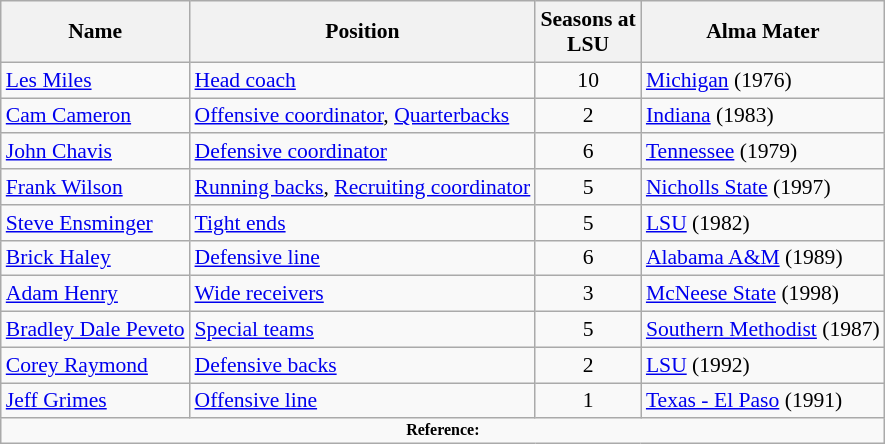<table class="wikitable" style="font-size:90%;">
<tr>
<th>Name</th>
<th>Position</th>
<th>Seasons at<br>LSU</th>
<th>Alma Mater</th>
</tr>
<tr>
<td><a href='#'>Les Miles</a></td>
<td><a href='#'>Head coach</a></td>
<td align=center>10</td>
<td><a href='#'>Michigan</a> (1976)</td>
</tr>
<tr>
<td><a href='#'>Cam Cameron</a></td>
<td><a href='#'>Offensive coordinator</a>, <a href='#'>Quarterbacks</a></td>
<td align=center>2</td>
<td><a href='#'>Indiana</a> (1983)</td>
</tr>
<tr>
<td><a href='#'>John Chavis</a></td>
<td><a href='#'>Defensive coordinator</a></td>
<td align=center>6</td>
<td><a href='#'>Tennessee</a> (1979)</td>
</tr>
<tr>
<td><a href='#'>Frank Wilson</a></td>
<td><a href='#'>Running backs</a>, <a href='#'>Recruiting coordinator</a></td>
<td align=center>5</td>
<td><a href='#'>Nicholls State</a> (1997)</td>
</tr>
<tr>
<td><a href='#'>Steve Ensminger</a></td>
<td><a href='#'>Tight ends</a></td>
<td align=center>5</td>
<td><a href='#'>LSU</a> (1982)</td>
</tr>
<tr>
<td><a href='#'>Brick Haley</a></td>
<td><a href='#'>Defensive line</a></td>
<td align=center>6</td>
<td><a href='#'>Alabama A&M</a> (1989)</td>
</tr>
<tr>
<td><a href='#'>Adam Henry</a></td>
<td><a href='#'>Wide receivers</a></td>
<td align=center>3</td>
<td><a href='#'>McNeese State</a> (1998)</td>
</tr>
<tr>
<td><a href='#'>Bradley Dale Peveto</a></td>
<td><a href='#'>Special teams</a></td>
<td align=center>5</td>
<td><a href='#'>Southern Methodist</a> (1987)</td>
</tr>
<tr>
<td><a href='#'>Corey Raymond</a></td>
<td><a href='#'>Defensive backs</a></td>
<td align=center>2</td>
<td><a href='#'>LSU</a> (1992)</td>
</tr>
<tr>
<td><a href='#'>Jeff Grimes</a></td>
<td><a href='#'>Offensive line</a></td>
<td align=center>1</td>
<td><a href='#'>Texas - El Paso</a> (1991)</td>
</tr>
<tr>
<td colspan="4"  style="font-size:8pt; text-align:center;"><strong>Reference:</strong></td>
</tr>
</table>
